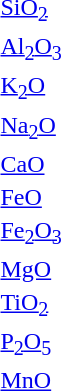<table>
<tr>
<td><a href='#'>SiO<sub>2</sub></a></td>
<td></td>
</tr>
<tr>
<td><a href='#'>Al<sub>2</sub>O<sub>3</sub></a></td>
<td></td>
</tr>
<tr>
<td><a href='#'>K<sub>2</sub>O</a></td>
<td></td>
</tr>
<tr>
<td><a href='#'>Na<sub>2</sub>O</a></td>
<td></td>
</tr>
<tr>
<td><a href='#'>CaO</a></td>
<td></td>
</tr>
<tr>
<td><a href='#'>FeO</a></td>
<td></td>
</tr>
<tr>
<td><a href='#'>Fe<sub>2</sub>O<sub>3</sub></a></td>
<td></td>
</tr>
<tr>
<td><a href='#'>MgO</a></td>
<td></td>
</tr>
<tr>
<td><a href='#'>TiO<sub>2</sub></a></td>
<td></td>
</tr>
<tr>
<td><a href='#'>P<sub>2</sub>O<sub>5</sub></a></td>
<td></td>
</tr>
<tr>
<td><a href='#'>MnO</a></td>
<td></td>
</tr>
</table>
